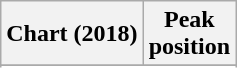<table class="wikitable sortable plainrowheaders" style="text-align:center">
<tr>
<th scope="col">Chart (2018)</th>
<th scope="col">Peak<br> position</th>
</tr>
<tr>
</tr>
<tr>
</tr>
<tr>
</tr>
</table>
